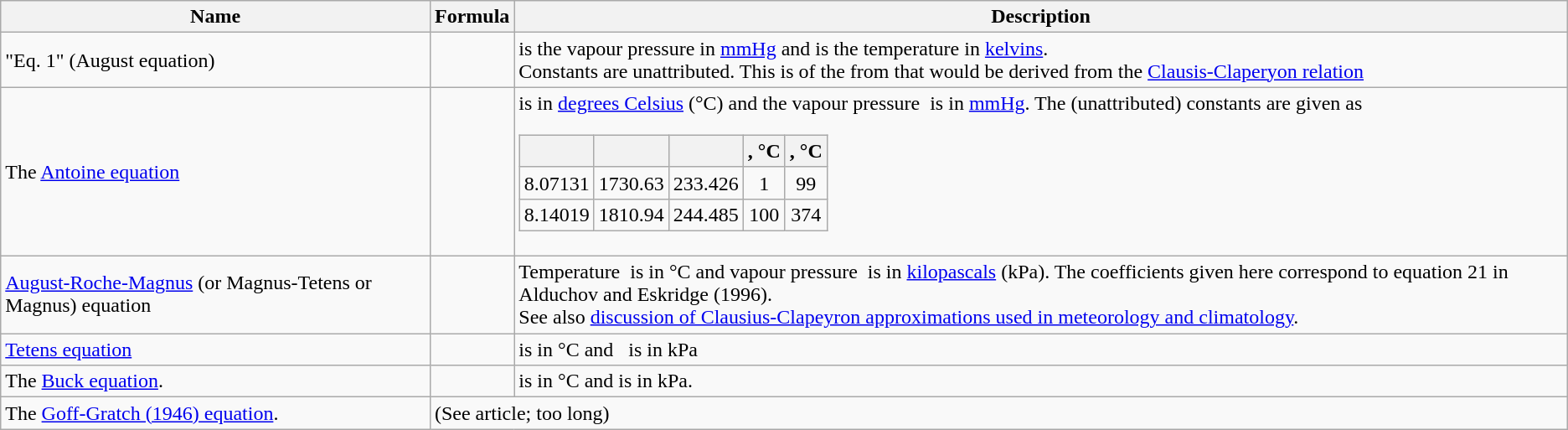<table class=wikitable>
<tr>
<th>Name</th>
<th>Formula</th>
<th>Description</th>
</tr>
<tr>
<td>"Eq. 1" (August equation)</td>
<td></td>
<td> is the vapour pressure in <a href='#'>mmHg</a> and  is the temperature in <a href='#'>kelvins</a>.<br>Constants are unattributed.
This is of the from that would be derived from the <a href='#'>Clausis-Claperyon relation</a></td>
</tr>
<tr>
<td>The <a href='#'>Antoine equation</a></td>
<td></td>
<td> is in <a href='#'>degrees Celsius</a> (°C) and the vapour pressure  is in <a href='#'>mmHg</a>. The (unattributed) constants are given as<br><table class="wikitable">
<tr align="center">
<th></th>
<th></th>
<th></th>
<th>, °C</th>
<th>, °C</th>
</tr>
<tr align="center">
<td>8.07131</td>
<td>1730.63</td>
<td>233.426</td>
<td>1</td>
<td>99</td>
</tr>
<tr align="center">
<td>8.14019</td>
<td>1810.94</td>
<td>244.485</td>
<td>100</td>
<td>374</td>
</tr>
</table>
</td>
</tr>
<tr>
<td><a href='#'>August-Roche-Magnus</a> (or Magnus-Tetens or Magnus) equation</td>
<td></td>
<td>Temperature  is in °C and vapour pressure  is in <a href='#'>kilopascals</a> (kPa). The coefficients given here correspond to equation 21 in Alduchov and Eskridge (1996).<br>See also <a href='#'>discussion of Clausius-Clapeyron approximations used in meteorology and climatology</a>.</td>
</tr>
<tr>
<td><a href='#'>Tetens equation</a></td>
<td></td>
<td> is in °C and   is in kPa</td>
</tr>
<tr>
<td>The <a href='#'>Buck equation</a>.</td>
<td></td>
<td> is in °C and  is in kPa.</td>
</tr>
<tr>
<td>The <a href='#'>Goff-Gratch (1946) equation</a>.</td>
<td colspan=2>(See article; too long)</td>
</tr>
</table>
